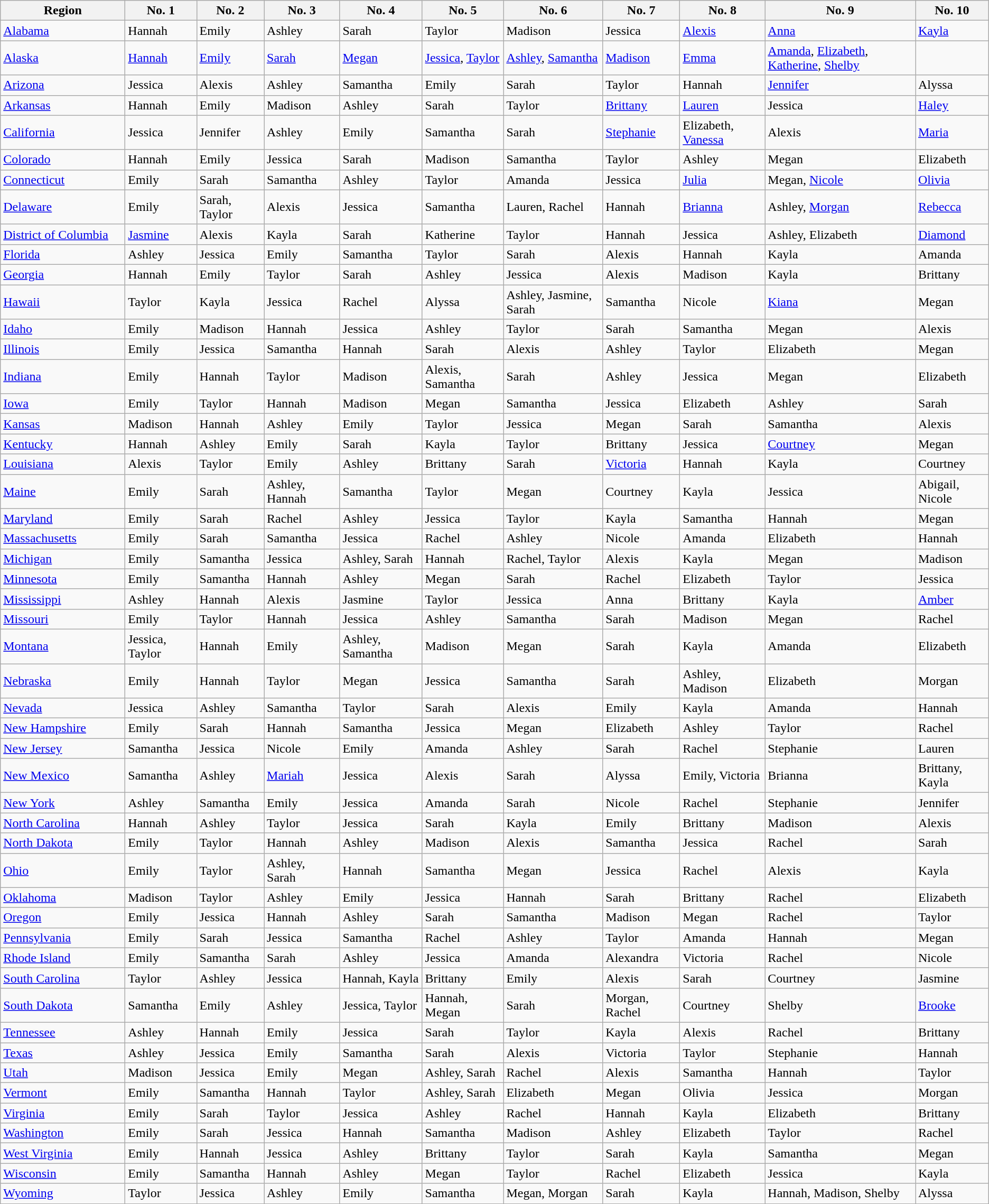<table class="wikitable sortable mw-collapsible" style="min-width:22em">
<tr>
<th width=150>Region</th>
<th>No. 1</th>
<th>No. 2</th>
<th>No. 3</th>
<th>No. 4</th>
<th>No. 5</th>
<th>No. 6</th>
<th>No. 7</th>
<th>No. 8</th>
<th>No. 9</th>
<th>No. 10</th>
</tr>
<tr>
<td><a href='#'>Alabama</a></td>
<td>Hannah</td>
<td>Emily</td>
<td>Ashley</td>
<td>Sarah</td>
<td>Taylor</td>
<td>Madison</td>
<td>Jessica</td>
<td><a href='#'>Alexis</a></td>
<td><a href='#'>Anna</a></td>
<td><a href='#'>Kayla</a></td>
</tr>
<tr>
<td><a href='#'>Alaska</a></td>
<td><a href='#'>Hannah</a></td>
<td><a href='#'>Emily</a></td>
<td><a href='#'>Sarah</a></td>
<td><a href='#'>Megan</a></td>
<td><a href='#'>Jessica</a>, <a href='#'>Taylor</a></td>
<td><a href='#'>Ashley</a>, <a href='#'>Samantha</a></td>
<td><a href='#'>Madison</a></td>
<td><a href='#'>Emma</a></td>
<td><a href='#'>Amanda</a>, <a href='#'>Elizabeth</a>, <a href='#'>Katherine</a>, <a href='#'>Shelby</a></td>
</tr>
<tr>
<td><a href='#'>Arizona</a></td>
<td>Jessica</td>
<td>Alexis</td>
<td>Ashley</td>
<td>Samantha</td>
<td>Emily</td>
<td>Sarah</td>
<td>Taylor</td>
<td>Hannah</td>
<td><a href='#'>Jennifer</a></td>
<td>Alyssa</td>
</tr>
<tr>
<td><a href='#'>Arkansas</a></td>
<td>Hannah</td>
<td>Emily</td>
<td>Madison</td>
<td>Ashley</td>
<td>Sarah</td>
<td>Taylor</td>
<td><a href='#'>Brittany</a></td>
<td><a href='#'>Lauren</a></td>
<td>Jessica</td>
<td><a href='#'>Haley</a></td>
</tr>
<tr>
<td><a href='#'>California</a></td>
<td>Jessica</td>
<td>Jennifer</td>
<td>Ashley</td>
<td>Emily</td>
<td>Samantha</td>
<td>Sarah</td>
<td><a href='#'>Stephanie</a></td>
<td>Elizabeth, <a href='#'>Vanessa</a></td>
<td>Alexis</td>
<td><a href='#'>Maria</a></td>
</tr>
<tr>
<td><a href='#'>Colorado</a></td>
<td>Hannah</td>
<td>Emily</td>
<td>Jessica</td>
<td>Sarah</td>
<td>Madison</td>
<td>Samantha</td>
<td>Taylor</td>
<td>Ashley</td>
<td>Megan</td>
<td>Elizabeth</td>
</tr>
<tr>
<td><a href='#'>Connecticut</a></td>
<td>Emily</td>
<td>Sarah</td>
<td>Samantha</td>
<td>Ashley</td>
<td>Taylor</td>
<td>Amanda</td>
<td>Jessica</td>
<td><a href='#'>Julia</a></td>
<td>Megan, <a href='#'>Nicole</a></td>
<td><a href='#'>Olivia</a></td>
</tr>
<tr>
<td><a href='#'>Delaware</a></td>
<td>Emily</td>
<td>Sarah, Taylor</td>
<td>Alexis</td>
<td>Jessica</td>
<td>Samantha</td>
<td>Lauren, Rachel</td>
<td>Hannah</td>
<td><a href='#'>Brianna</a></td>
<td>Ashley, <a href='#'>Morgan</a></td>
<td><a href='#'>Rebecca</a></td>
</tr>
<tr>
<td><a href='#'>District of Columbia</a></td>
<td><a href='#'>Jasmine</a></td>
<td>Alexis</td>
<td>Kayla</td>
<td>Sarah</td>
<td>Katherine</td>
<td>Taylor</td>
<td>Hannah</td>
<td>Jessica</td>
<td>Ashley, Elizabeth</td>
<td><a href='#'>Diamond</a></td>
</tr>
<tr>
<td><a href='#'>Florida</a></td>
<td>Ashley</td>
<td>Jessica</td>
<td>Emily</td>
<td>Samantha</td>
<td>Taylor</td>
<td>Sarah</td>
<td>Alexis</td>
<td>Hannah</td>
<td>Kayla</td>
<td>Amanda</td>
</tr>
<tr>
<td><a href='#'>Georgia</a></td>
<td>Hannah</td>
<td>Emily</td>
<td>Taylor</td>
<td>Sarah</td>
<td>Ashley</td>
<td>Jessica</td>
<td>Alexis</td>
<td>Madison</td>
<td>Kayla</td>
<td>Brittany</td>
</tr>
<tr>
<td><a href='#'>Hawaii</a></td>
<td>Taylor</td>
<td>Kayla</td>
<td>Jessica</td>
<td>Rachel</td>
<td>Alyssa</td>
<td>Ashley, Jasmine, Sarah</td>
<td>Samantha</td>
<td>Nicole</td>
<td><a href='#'>Kiana</a></td>
<td>Megan</td>
</tr>
<tr>
<td><a href='#'>Idaho</a></td>
<td>Emily</td>
<td>Madison</td>
<td>Hannah</td>
<td>Jessica</td>
<td>Ashley</td>
<td>Taylor</td>
<td>Sarah</td>
<td>Samantha</td>
<td>Megan</td>
<td>Alexis</td>
</tr>
<tr>
<td><a href='#'>Illinois</a></td>
<td>Emily</td>
<td>Jessica</td>
<td>Samantha</td>
<td>Hannah</td>
<td>Sarah</td>
<td>Alexis</td>
<td>Ashley</td>
<td>Taylor</td>
<td>Elizabeth</td>
<td>Megan</td>
</tr>
<tr>
<td><a href='#'>Indiana</a></td>
<td>Emily</td>
<td>Hannah</td>
<td>Taylor</td>
<td>Madison</td>
<td>Alexis, Samantha</td>
<td>Sarah</td>
<td>Ashley</td>
<td>Jessica</td>
<td>Megan</td>
<td>Elizabeth</td>
</tr>
<tr>
<td><a href='#'>Iowa</a></td>
<td>Emily</td>
<td>Taylor</td>
<td>Hannah</td>
<td>Madison</td>
<td>Megan</td>
<td>Samantha</td>
<td>Jessica</td>
<td>Elizabeth</td>
<td>Ashley</td>
<td>Sarah</td>
</tr>
<tr>
<td><a href='#'>Kansas</a></td>
<td>Madison</td>
<td>Hannah</td>
<td>Ashley</td>
<td>Emily</td>
<td>Taylor</td>
<td>Jessica</td>
<td>Megan</td>
<td>Sarah</td>
<td>Samantha</td>
<td>Alexis</td>
</tr>
<tr>
<td><a href='#'>Kentucky</a></td>
<td>Hannah</td>
<td>Ashley</td>
<td>Emily</td>
<td>Sarah</td>
<td>Kayla</td>
<td>Taylor</td>
<td>Brittany</td>
<td>Jessica</td>
<td><a href='#'>Courtney</a></td>
<td>Megan</td>
</tr>
<tr>
<td><a href='#'>Louisiana</a></td>
<td>Alexis</td>
<td>Taylor</td>
<td>Emily</td>
<td>Ashley</td>
<td>Brittany</td>
<td>Sarah</td>
<td><a href='#'>Victoria</a></td>
<td>Hannah</td>
<td>Kayla</td>
<td>Courtney</td>
</tr>
<tr>
<td><a href='#'>Maine</a></td>
<td>Emily</td>
<td>Sarah</td>
<td>Ashley, Hannah</td>
<td>Samantha</td>
<td>Taylor</td>
<td>Megan</td>
<td>Courtney</td>
<td>Kayla</td>
<td>Jessica</td>
<td>Abigail, Nicole</td>
</tr>
<tr>
<td><a href='#'>Maryland</a></td>
<td>Emily</td>
<td>Sarah</td>
<td>Rachel</td>
<td>Ashley</td>
<td>Jessica</td>
<td>Taylor</td>
<td>Kayla</td>
<td>Samantha</td>
<td>Hannah</td>
<td>Megan</td>
</tr>
<tr>
<td><a href='#'>Massachusetts</a></td>
<td>Emily</td>
<td>Sarah</td>
<td>Samantha</td>
<td>Jessica</td>
<td>Rachel</td>
<td>Ashley</td>
<td>Nicole</td>
<td>Amanda</td>
<td>Elizabeth</td>
<td>Hannah</td>
</tr>
<tr>
<td><a href='#'>Michigan</a></td>
<td>Emily</td>
<td>Samantha</td>
<td>Jessica</td>
<td>Ashley, Sarah</td>
<td>Hannah</td>
<td>Rachel, Taylor</td>
<td>Alexis</td>
<td>Kayla</td>
<td>Megan</td>
<td>Madison</td>
</tr>
<tr>
<td><a href='#'>Minnesota</a></td>
<td>Emily</td>
<td>Samantha</td>
<td>Hannah</td>
<td>Ashley</td>
<td>Megan</td>
<td>Sarah</td>
<td>Rachel</td>
<td>Elizabeth</td>
<td>Taylor</td>
<td>Jessica</td>
</tr>
<tr>
<td><a href='#'>Mississippi</a></td>
<td>Ashley</td>
<td>Hannah</td>
<td>Alexis</td>
<td>Jasmine</td>
<td>Taylor</td>
<td>Jessica</td>
<td>Anna</td>
<td>Brittany</td>
<td>Kayla</td>
<td><a href='#'>Amber</a></td>
</tr>
<tr>
<td><a href='#'>Missouri</a></td>
<td>Emily</td>
<td>Taylor</td>
<td>Hannah</td>
<td>Jessica</td>
<td>Ashley</td>
<td>Samantha</td>
<td>Sarah</td>
<td>Madison</td>
<td>Megan</td>
<td>Rachel</td>
</tr>
<tr>
<td><a href='#'>Montana</a></td>
<td>Jessica, Taylor</td>
<td>Hannah</td>
<td>Emily</td>
<td>Ashley, Samantha</td>
<td>Madison</td>
<td>Megan</td>
<td>Sarah</td>
<td>Kayla</td>
<td>Amanda</td>
<td>Elizabeth</td>
</tr>
<tr>
<td><a href='#'>Nebraska</a></td>
<td>Emily</td>
<td>Hannah</td>
<td>Taylor</td>
<td>Megan</td>
<td>Jessica</td>
<td>Samantha</td>
<td>Sarah</td>
<td>Ashley, Madison</td>
<td>Elizabeth</td>
<td>Morgan</td>
</tr>
<tr>
<td><a href='#'>Nevada</a></td>
<td>Jessica</td>
<td>Ashley</td>
<td>Samantha</td>
<td>Taylor</td>
<td>Sarah</td>
<td>Alexis</td>
<td>Emily</td>
<td>Kayla</td>
<td>Amanda</td>
<td>Hannah</td>
</tr>
<tr>
<td><a href='#'>New Hampshire</a></td>
<td>Emily</td>
<td>Sarah</td>
<td>Hannah</td>
<td>Samantha</td>
<td>Jessica</td>
<td>Megan</td>
<td>Elizabeth</td>
<td>Ashley</td>
<td>Taylor</td>
<td>Rachel</td>
</tr>
<tr>
<td><a href='#'>New Jersey</a></td>
<td>Samantha</td>
<td>Jessica</td>
<td>Nicole</td>
<td>Emily</td>
<td>Amanda</td>
<td>Ashley</td>
<td>Sarah</td>
<td>Rachel</td>
<td>Stephanie</td>
<td>Lauren</td>
</tr>
<tr>
<td><a href='#'>New Mexico</a></td>
<td>Samantha</td>
<td>Ashley</td>
<td><a href='#'>Mariah</a></td>
<td>Jessica</td>
<td>Alexis</td>
<td>Sarah</td>
<td>Alyssa</td>
<td>Emily, Victoria</td>
<td>Brianna</td>
<td>Brittany, Kayla</td>
</tr>
<tr>
<td><a href='#'>New York</a></td>
<td>Ashley</td>
<td>Samantha</td>
<td>Emily</td>
<td>Jessica</td>
<td>Amanda</td>
<td>Sarah</td>
<td>Nicole</td>
<td>Rachel</td>
<td>Stephanie</td>
<td>Jennifer</td>
</tr>
<tr>
<td><a href='#'>North Carolina</a></td>
<td>Hannah</td>
<td>Ashley</td>
<td>Taylor</td>
<td>Jessica</td>
<td>Sarah</td>
<td>Kayla</td>
<td>Emily</td>
<td>Brittany</td>
<td>Madison</td>
<td>Alexis</td>
</tr>
<tr>
<td><a href='#'>North Dakota</a></td>
<td>Emily</td>
<td>Taylor</td>
<td>Hannah</td>
<td>Ashley</td>
<td>Madison</td>
<td>Alexis</td>
<td>Samantha</td>
<td>Jessica</td>
<td>Rachel</td>
<td>Sarah</td>
</tr>
<tr>
<td><a href='#'>Ohio</a></td>
<td>Emily</td>
<td>Taylor</td>
<td>Ashley, Sarah</td>
<td>Hannah</td>
<td>Samantha</td>
<td>Megan</td>
<td>Jessica</td>
<td>Rachel</td>
<td>Alexis</td>
<td>Kayla</td>
</tr>
<tr>
<td><a href='#'>Oklahoma</a></td>
<td>Madison</td>
<td>Taylor</td>
<td>Ashley</td>
<td>Emily</td>
<td>Jessica</td>
<td>Hannah</td>
<td>Sarah</td>
<td>Brittany</td>
<td>Rachel</td>
<td>Elizabeth</td>
</tr>
<tr>
<td><a href='#'>Oregon</a></td>
<td>Emily</td>
<td>Jessica</td>
<td>Hannah</td>
<td>Ashley</td>
<td>Sarah</td>
<td>Samantha</td>
<td>Madison</td>
<td>Megan</td>
<td>Rachel</td>
<td>Taylor</td>
</tr>
<tr>
<td><a href='#'>Pennsylvania</a></td>
<td>Emily</td>
<td>Sarah</td>
<td>Jessica</td>
<td>Samantha</td>
<td>Rachel</td>
<td>Ashley</td>
<td>Taylor</td>
<td>Amanda</td>
<td>Hannah</td>
<td>Megan</td>
</tr>
<tr>
<td><a href='#'>Rhode Island</a></td>
<td>Emily</td>
<td>Samantha</td>
<td>Sarah</td>
<td>Ashley</td>
<td>Jessica</td>
<td>Amanda</td>
<td>Alexandra</td>
<td>Victoria</td>
<td>Rachel</td>
<td>Nicole</td>
</tr>
<tr>
<td><a href='#'>South Carolina</a></td>
<td>Taylor</td>
<td>Ashley</td>
<td>Jessica</td>
<td>Hannah, Kayla</td>
<td>Brittany</td>
<td>Emily</td>
<td>Alexis</td>
<td>Sarah</td>
<td>Courtney</td>
<td>Jasmine</td>
</tr>
<tr>
<td><a href='#'>South Dakota</a></td>
<td>Samantha</td>
<td>Emily</td>
<td>Ashley</td>
<td>Jessica, Taylor</td>
<td>Hannah, Megan</td>
<td>Sarah</td>
<td>Morgan, Rachel</td>
<td>Courtney</td>
<td>Shelby</td>
<td><a href='#'>Brooke</a></td>
</tr>
<tr>
<td><a href='#'>Tennessee</a></td>
<td>Ashley</td>
<td>Hannah</td>
<td>Emily</td>
<td>Jessica</td>
<td>Sarah</td>
<td>Taylor</td>
<td>Kayla</td>
<td>Alexis</td>
<td>Rachel</td>
<td>Brittany</td>
</tr>
<tr>
<td><a href='#'>Texas</a></td>
<td>Ashley</td>
<td>Jessica</td>
<td>Emily</td>
<td>Samantha</td>
<td>Sarah</td>
<td>Alexis</td>
<td>Victoria</td>
<td>Taylor</td>
<td>Stephanie</td>
<td>Hannah</td>
</tr>
<tr>
<td><a href='#'>Utah</a></td>
<td>Madison</td>
<td>Jessica</td>
<td>Emily</td>
<td>Megan</td>
<td>Ashley, Sarah</td>
<td>Rachel</td>
<td>Alexis</td>
<td>Samantha</td>
<td>Hannah</td>
<td>Taylor</td>
</tr>
<tr>
<td><a href='#'>Vermont</a></td>
<td>Emily</td>
<td>Samantha</td>
<td>Hannah</td>
<td>Taylor</td>
<td>Ashley, Sarah</td>
<td>Elizabeth</td>
<td>Megan</td>
<td>Olivia</td>
<td>Jessica</td>
<td>Morgan</td>
</tr>
<tr>
<td><a href='#'>Virginia</a></td>
<td>Emily</td>
<td>Sarah</td>
<td>Taylor</td>
<td>Jessica</td>
<td>Ashley</td>
<td>Rachel</td>
<td>Hannah</td>
<td>Kayla</td>
<td>Elizabeth</td>
<td>Brittany</td>
</tr>
<tr>
<td><a href='#'>Washington</a></td>
<td>Emily</td>
<td>Sarah</td>
<td>Jessica</td>
<td>Hannah</td>
<td>Samantha</td>
<td>Madison</td>
<td>Ashley</td>
<td>Elizabeth</td>
<td>Taylor</td>
<td>Rachel</td>
</tr>
<tr>
<td><a href='#'>West Virginia</a></td>
<td>Emily</td>
<td>Hannah</td>
<td>Jessica</td>
<td>Ashley</td>
<td>Brittany</td>
<td>Taylor</td>
<td>Sarah</td>
<td>Kayla</td>
<td>Samantha</td>
<td>Megan</td>
</tr>
<tr>
<td><a href='#'>Wisconsin</a></td>
<td>Emily</td>
<td>Samantha</td>
<td>Hannah</td>
<td>Ashley</td>
<td>Megan</td>
<td>Taylor</td>
<td>Rachel</td>
<td>Elizabeth</td>
<td>Jessica</td>
<td>Kayla</td>
</tr>
<tr>
<td><a href='#'>Wyoming</a></td>
<td>Taylor</td>
<td>Jessica</td>
<td>Ashley</td>
<td>Emily</td>
<td>Samantha</td>
<td>Megan, Morgan</td>
<td>Sarah</td>
<td>Kayla</td>
<td>Hannah, Madison, Shelby</td>
<td>Alyssa</td>
</tr>
<tr>
</tr>
</table>
